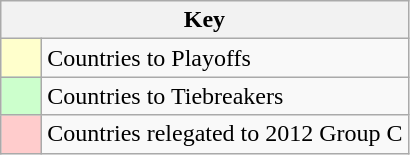<table class="wikitable" style="text-align: center;">
<tr>
<th colspan=2>Key</th>
</tr>
<tr>
<td style="background:#ffffcc; width:20px;"></td>
<td align=left>Countries to Playoffs</td>
</tr>
<tr>
<td style="background:#ccffcc; width:20px;"></td>
<td align=left>Countries to Tiebreakers</td>
</tr>
<tr>
<td style="background:#ffcccc; width:20px;"></td>
<td align=left>Countries relegated to 2012 Group C</td>
</tr>
</table>
